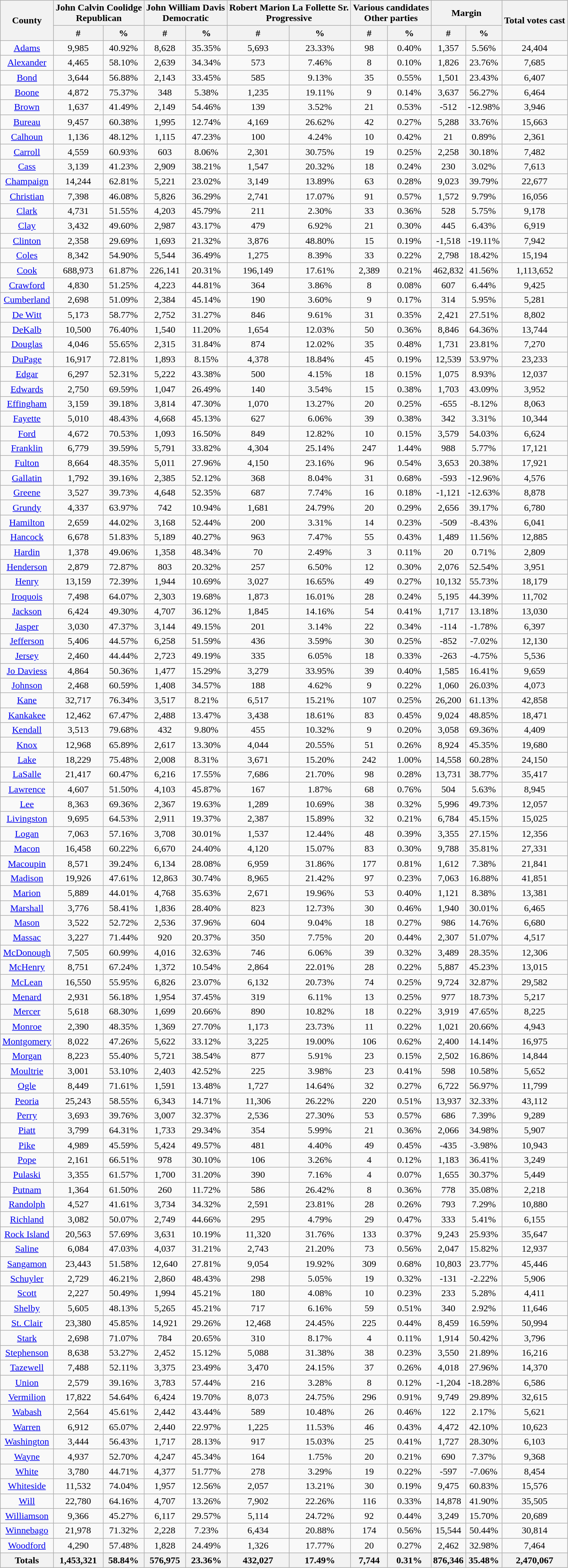<table class="wikitable sortable">
<tr>
<th rowspan="2" style="text-align:center;">County</th>
<th colspan="2" style="text-align:center;">John Calvin Coolidge<br>Republican</th>
<th colspan="2" style="text-align:center;">John William Davis<br>Democratic</th>
<th colspan="2" style="text-align:center;">Robert Marion La Follette Sr.<br>Progressive</th>
<th colspan="2" style="text-align:center;">Various candidates<br>Other parties</th>
<th colspan="2" style="text-align:center;">Margin</th>
<th rowspan="2" style="text-align:center;">Total votes cast</th>
</tr>
<tr>
<th style="text-align:center;" data-sort-type="number">#</th>
<th style="text-align:center;" data-sort-type="number">%</th>
<th style="text-align:center;" data-sort-type="number">#</th>
<th style="text-align:center;" data-sort-type="number">%</th>
<th style="text-align:center;" data-sort-type="number">#</th>
<th style="text-align:center;" data-sort-type="number">%</th>
<th style="text-align:center;" data-sort-type="number">#</th>
<th style="text-align:center;" data-sort-type="number">%</th>
<th style="text-align:center;" data-sort-type="number">#</th>
<th style="text-align:center;" data-sort-type="number">%</th>
</tr>
<tr style="text-align:center;">
<td><a href='#'>Adams</a></td>
<td>9,985</td>
<td>40.92%</td>
<td>8,628</td>
<td>35.35%</td>
<td>5,693</td>
<td>23.33%</td>
<td>98</td>
<td>0.40%</td>
<td>1,357</td>
<td>5.56%</td>
<td>24,404</td>
</tr>
<tr style="text-align:center;">
<td><a href='#'>Alexander</a></td>
<td>4,465</td>
<td>58.10%</td>
<td>2,639</td>
<td>34.34%</td>
<td>573</td>
<td>7.46%</td>
<td>8</td>
<td>0.10%</td>
<td>1,826</td>
<td>23.76%</td>
<td>7,685</td>
</tr>
<tr style="text-align:center;">
<td><a href='#'>Bond</a></td>
<td>3,644</td>
<td>56.88%</td>
<td>2,143</td>
<td>33.45%</td>
<td>585</td>
<td>9.13%</td>
<td>35</td>
<td>0.55%</td>
<td>1,501</td>
<td>23.43%</td>
<td>6,407</td>
</tr>
<tr style="text-align:center;">
<td><a href='#'>Boone</a></td>
<td>4,872</td>
<td>75.37%</td>
<td>348</td>
<td>5.38%</td>
<td>1,235</td>
<td>19.11%</td>
<td>9</td>
<td>0.14%</td>
<td>3,637</td>
<td>56.27%</td>
<td>6,464</td>
</tr>
<tr style="text-align:center;">
<td><a href='#'>Brown</a></td>
<td>1,637</td>
<td>41.49%</td>
<td>2,149</td>
<td>54.46%</td>
<td>139</td>
<td>3.52%</td>
<td>21</td>
<td>0.53%</td>
<td>-512</td>
<td>-12.98%</td>
<td>3,946</td>
</tr>
<tr style="text-align:center;">
<td><a href='#'>Bureau</a></td>
<td>9,457</td>
<td>60.38%</td>
<td>1,995</td>
<td>12.74%</td>
<td>4,169</td>
<td>26.62%</td>
<td>42</td>
<td>0.27%</td>
<td>5,288</td>
<td>33.76%</td>
<td>15,663</td>
</tr>
<tr style="text-align:center;">
<td><a href='#'>Calhoun</a></td>
<td>1,136</td>
<td>48.12%</td>
<td>1,115</td>
<td>47.23%</td>
<td>100</td>
<td>4.24%</td>
<td>10</td>
<td>0.42%</td>
<td>21</td>
<td>0.89%</td>
<td>2,361</td>
</tr>
<tr style="text-align:center;">
<td><a href='#'>Carroll</a></td>
<td>4,559</td>
<td>60.93%</td>
<td>603</td>
<td>8.06%</td>
<td>2,301</td>
<td>30.75%</td>
<td>19</td>
<td>0.25%</td>
<td>2,258</td>
<td>30.18%</td>
<td>7,482</td>
</tr>
<tr style="text-align:center;">
<td><a href='#'>Cass</a></td>
<td>3,139</td>
<td>41.23%</td>
<td>2,909</td>
<td>38.21%</td>
<td>1,547</td>
<td>20.32%</td>
<td>18</td>
<td>0.24%</td>
<td>230</td>
<td>3.02%</td>
<td>7,613</td>
</tr>
<tr style="text-align:center;">
<td><a href='#'>Champaign</a></td>
<td>14,244</td>
<td>62.81%</td>
<td>5,221</td>
<td>23.02%</td>
<td>3,149</td>
<td>13.89%</td>
<td>63</td>
<td>0.28%</td>
<td>9,023</td>
<td>39.79%</td>
<td>22,677</td>
</tr>
<tr style="text-align:center;">
<td><a href='#'>Christian</a></td>
<td>7,398</td>
<td>46.08%</td>
<td>5,826</td>
<td>36.29%</td>
<td>2,741</td>
<td>17.07%</td>
<td>91</td>
<td>0.57%</td>
<td>1,572</td>
<td>9.79%</td>
<td>16,056</td>
</tr>
<tr style="text-align:center;">
<td><a href='#'>Clark</a></td>
<td>4,731</td>
<td>51.55%</td>
<td>4,203</td>
<td>45.79%</td>
<td>211</td>
<td>2.30%</td>
<td>33</td>
<td>0.36%</td>
<td>528</td>
<td>5.75%</td>
<td>9,178</td>
</tr>
<tr style="text-align:center;">
<td><a href='#'>Clay</a></td>
<td>3,432</td>
<td>49.60%</td>
<td>2,987</td>
<td>43.17%</td>
<td>479</td>
<td>6.92%</td>
<td>21</td>
<td>0.30%</td>
<td>445</td>
<td>6.43%</td>
<td>6,919</td>
</tr>
<tr style="text-align:center;">
<td><a href='#'>Clinton</a></td>
<td>2,358</td>
<td>29.69%</td>
<td>1,693</td>
<td>21.32%</td>
<td>3,876</td>
<td>48.80%</td>
<td>15</td>
<td>0.19%</td>
<td>-1,518</td>
<td>-19.11%</td>
<td>7,942</td>
</tr>
<tr style="text-align:center;">
<td><a href='#'>Coles</a></td>
<td>8,342</td>
<td>54.90%</td>
<td>5,544</td>
<td>36.49%</td>
<td>1,275</td>
<td>8.39%</td>
<td>33</td>
<td>0.22%</td>
<td>2,798</td>
<td>18.42%</td>
<td>15,194</td>
</tr>
<tr style="text-align:center;">
<td><a href='#'>Cook</a></td>
<td>688,973</td>
<td>61.87%</td>
<td>226,141</td>
<td>20.31%</td>
<td>196,149</td>
<td>17.61%</td>
<td>2,389</td>
<td>0.21%</td>
<td>462,832</td>
<td>41.56%</td>
<td>1,113,652</td>
</tr>
<tr style="text-align:center;">
<td><a href='#'>Crawford</a></td>
<td>4,830</td>
<td>51.25%</td>
<td>4,223</td>
<td>44.81%</td>
<td>364</td>
<td>3.86%</td>
<td>8</td>
<td>0.08%</td>
<td>607</td>
<td>6.44%</td>
<td>9,425</td>
</tr>
<tr style="text-align:center;">
<td><a href='#'>Cumberland</a></td>
<td>2,698</td>
<td>51.09%</td>
<td>2,384</td>
<td>45.14%</td>
<td>190</td>
<td>3.60%</td>
<td>9</td>
<td>0.17%</td>
<td>314</td>
<td>5.95%</td>
<td>5,281</td>
</tr>
<tr style="text-align:center;">
<td><a href='#'>De Witt</a></td>
<td>5,173</td>
<td>58.77%</td>
<td>2,752</td>
<td>31.27%</td>
<td>846</td>
<td>9.61%</td>
<td>31</td>
<td>0.35%</td>
<td>2,421</td>
<td>27.51%</td>
<td>8,802</td>
</tr>
<tr style="text-align:center;">
<td><a href='#'>DeKalb</a></td>
<td>10,500</td>
<td>76.40%</td>
<td>1,540</td>
<td>11.20%</td>
<td>1,654</td>
<td>12.03%</td>
<td>50</td>
<td>0.36%</td>
<td>8,846</td>
<td>64.36%</td>
<td>13,744</td>
</tr>
<tr style="text-align:center;">
<td><a href='#'>Douglas</a></td>
<td>4,046</td>
<td>55.65%</td>
<td>2,315</td>
<td>31.84%</td>
<td>874</td>
<td>12.02%</td>
<td>35</td>
<td>0.48%</td>
<td>1,731</td>
<td>23.81%</td>
<td>7,270</td>
</tr>
<tr style="text-align:center;">
<td><a href='#'>DuPage</a></td>
<td>16,917</td>
<td>72.81%</td>
<td>1,893</td>
<td>8.15%</td>
<td>4,378</td>
<td>18.84%</td>
<td>45</td>
<td>0.19%</td>
<td>12,539</td>
<td>53.97%</td>
<td>23,233</td>
</tr>
<tr style="text-align:center;">
<td><a href='#'>Edgar</a></td>
<td>6,297</td>
<td>52.31%</td>
<td>5,222</td>
<td>43.38%</td>
<td>500</td>
<td>4.15%</td>
<td>18</td>
<td>0.15%</td>
<td>1,075</td>
<td>8.93%</td>
<td>12,037</td>
</tr>
<tr style="text-align:center;">
<td><a href='#'>Edwards</a></td>
<td>2,750</td>
<td>69.59%</td>
<td>1,047</td>
<td>26.49%</td>
<td>140</td>
<td>3.54%</td>
<td>15</td>
<td>0.38%</td>
<td>1,703</td>
<td>43.09%</td>
<td>3,952</td>
</tr>
<tr style="text-align:center;">
<td><a href='#'>Effingham</a></td>
<td>3,159</td>
<td>39.18%</td>
<td>3,814</td>
<td>47.30%</td>
<td>1,070</td>
<td>13.27%</td>
<td>20</td>
<td>0.25%</td>
<td>-655</td>
<td>-8.12%</td>
<td>8,063</td>
</tr>
<tr style="text-align:center;">
<td><a href='#'>Fayette</a></td>
<td>5,010</td>
<td>48.43%</td>
<td>4,668</td>
<td>45.13%</td>
<td>627</td>
<td>6.06%</td>
<td>39</td>
<td>0.38%</td>
<td>342</td>
<td>3.31%</td>
<td>10,344</td>
</tr>
<tr style="text-align:center;">
<td><a href='#'>Ford</a></td>
<td>4,672</td>
<td>70.53%</td>
<td>1,093</td>
<td>16.50%</td>
<td>849</td>
<td>12.82%</td>
<td>10</td>
<td>0.15%</td>
<td>3,579</td>
<td>54.03%</td>
<td>6,624</td>
</tr>
<tr style="text-align:center;">
<td><a href='#'>Franklin</a></td>
<td>6,779</td>
<td>39.59%</td>
<td>5,791</td>
<td>33.82%</td>
<td>4,304</td>
<td>25.14%</td>
<td>247</td>
<td>1.44%</td>
<td>988</td>
<td>5.77%</td>
<td>17,121</td>
</tr>
<tr style="text-align:center;">
<td><a href='#'>Fulton</a></td>
<td>8,664</td>
<td>48.35%</td>
<td>5,011</td>
<td>27.96%</td>
<td>4,150</td>
<td>23.16%</td>
<td>96</td>
<td>0.54%</td>
<td>3,653</td>
<td>20.38%</td>
<td>17,921</td>
</tr>
<tr style="text-align:center;">
<td><a href='#'>Gallatin</a></td>
<td>1,792</td>
<td>39.16%</td>
<td>2,385</td>
<td>52.12%</td>
<td>368</td>
<td>8.04%</td>
<td>31</td>
<td>0.68%</td>
<td>-593</td>
<td>-12.96%</td>
<td>4,576</td>
</tr>
<tr style="text-align:center;">
<td><a href='#'>Greene</a></td>
<td>3,527</td>
<td>39.73%</td>
<td>4,648</td>
<td>52.35%</td>
<td>687</td>
<td>7.74%</td>
<td>16</td>
<td>0.18%</td>
<td>-1,121</td>
<td>-12.63%</td>
<td>8,878</td>
</tr>
<tr style="text-align:center;">
<td><a href='#'>Grundy</a></td>
<td>4,337</td>
<td>63.97%</td>
<td>742</td>
<td>10.94%</td>
<td>1,681</td>
<td>24.79%</td>
<td>20</td>
<td>0.29%</td>
<td>2,656</td>
<td>39.17%</td>
<td>6,780</td>
</tr>
<tr style="text-align:center;">
<td><a href='#'>Hamilton</a></td>
<td>2,659</td>
<td>44.02%</td>
<td>3,168</td>
<td>52.44%</td>
<td>200</td>
<td>3.31%</td>
<td>14</td>
<td>0.23%</td>
<td>-509</td>
<td>-8.43%</td>
<td>6,041</td>
</tr>
<tr style="text-align:center;">
<td><a href='#'>Hancock</a></td>
<td>6,678</td>
<td>51.83%</td>
<td>5,189</td>
<td>40.27%</td>
<td>963</td>
<td>7.47%</td>
<td>55</td>
<td>0.43%</td>
<td>1,489</td>
<td>11.56%</td>
<td>12,885</td>
</tr>
<tr style="text-align:center;">
<td><a href='#'>Hardin</a></td>
<td>1,378</td>
<td>49.06%</td>
<td>1,358</td>
<td>48.34%</td>
<td>70</td>
<td>2.49%</td>
<td>3</td>
<td>0.11%</td>
<td>20</td>
<td>0.71%</td>
<td>2,809</td>
</tr>
<tr style="text-align:center;">
<td><a href='#'>Henderson</a></td>
<td>2,879</td>
<td>72.87%</td>
<td>803</td>
<td>20.32%</td>
<td>257</td>
<td>6.50%</td>
<td>12</td>
<td>0.30%</td>
<td>2,076</td>
<td>52.54%</td>
<td>3,951</td>
</tr>
<tr style="text-align:center;">
<td><a href='#'>Henry</a></td>
<td>13,159</td>
<td>72.39%</td>
<td>1,944</td>
<td>10.69%</td>
<td>3,027</td>
<td>16.65%</td>
<td>49</td>
<td>0.27%</td>
<td>10,132</td>
<td>55.73%</td>
<td>18,179</td>
</tr>
<tr style="text-align:center;">
<td><a href='#'>Iroquois</a></td>
<td>7,498</td>
<td>64.07%</td>
<td>2,303</td>
<td>19.68%</td>
<td>1,873</td>
<td>16.01%</td>
<td>28</td>
<td>0.24%</td>
<td>5,195</td>
<td>44.39%</td>
<td>11,702</td>
</tr>
<tr style="text-align:center;">
<td><a href='#'>Jackson</a></td>
<td>6,424</td>
<td>49.30%</td>
<td>4,707</td>
<td>36.12%</td>
<td>1,845</td>
<td>14.16%</td>
<td>54</td>
<td>0.41%</td>
<td>1,717</td>
<td>13.18%</td>
<td>13,030</td>
</tr>
<tr style="text-align:center;">
<td><a href='#'>Jasper</a></td>
<td>3,030</td>
<td>47.37%</td>
<td>3,144</td>
<td>49.15%</td>
<td>201</td>
<td>3.14%</td>
<td>22</td>
<td>0.34%</td>
<td>-114</td>
<td>-1.78%</td>
<td>6,397</td>
</tr>
<tr style="text-align:center;">
<td><a href='#'>Jefferson</a></td>
<td>5,406</td>
<td>44.57%</td>
<td>6,258</td>
<td>51.59%</td>
<td>436</td>
<td>3.59%</td>
<td>30</td>
<td>0.25%</td>
<td>-852</td>
<td>-7.02%</td>
<td>12,130</td>
</tr>
<tr style="text-align:center;">
<td><a href='#'>Jersey</a></td>
<td>2,460</td>
<td>44.44%</td>
<td>2,723</td>
<td>49.19%</td>
<td>335</td>
<td>6.05%</td>
<td>18</td>
<td>0.33%</td>
<td>-263</td>
<td>-4.75%</td>
<td>5,536</td>
</tr>
<tr style="text-align:center;">
<td><a href='#'>Jo Daviess</a></td>
<td>4,864</td>
<td>50.36%</td>
<td>1,477</td>
<td>15.29%</td>
<td>3,279</td>
<td>33.95%</td>
<td>39</td>
<td>0.40%</td>
<td>1,585</td>
<td>16.41%</td>
<td>9,659</td>
</tr>
<tr style="text-align:center;">
<td><a href='#'>Johnson</a></td>
<td>2,468</td>
<td>60.59%</td>
<td>1,408</td>
<td>34.57%</td>
<td>188</td>
<td>4.62%</td>
<td>9</td>
<td>0.22%</td>
<td>1,060</td>
<td>26.03%</td>
<td>4,073</td>
</tr>
<tr style="text-align:center;">
<td><a href='#'>Kane</a></td>
<td>32,717</td>
<td>76.34%</td>
<td>3,517</td>
<td>8.21%</td>
<td>6,517</td>
<td>15.21%</td>
<td>107</td>
<td>0.25%</td>
<td>26,200</td>
<td>61.13%</td>
<td>42,858</td>
</tr>
<tr style="text-align:center;">
<td><a href='#'>Kankakee</a></td>
<td>12,462</td>
<td>67.47%</td>
<td>2,488</td>
<td>13.47%</td>
<td>3,438</td>
<td>18.61%</td>
<td>83</td>
<td>0.45%</td>
<td>9,024</td>
<td>48.85%</td>
<td>18,471</td>
</tr>
<tr style="text-align:center;">
<td><a href='#'>Kendall</a></td>
<td>3,513</td>
<td>79.68%</td>
<td>432</td>
<td>9.80%</td>
<td>455</td>
<td>10.32%</td>
<td>9</td>
<td>0.20%</td>
<td>3,058</td>
<td>69.36%</td>
<td>4,409</td>
</tr>
<tr style="text-align:center;">
<td><a href='#'>Knox</a></td>
<td>12,968</td>
<td>65.89%</td>
<td>2,617</td>
<td>13.30%</td>
<td>4,044</td>
<td>20.55%</td>
<td>51</td>
<td>0.26%</td>
<td>8,924</td>
<td>45.35%</td>
<td>19,680</td>
</tr>
<tr style="text-align:center;">
<td><a href='#'>Lake</a></td>
<td>18,229</td>
<td>75.48%</td>
<td>2,008</td>
<td>8.31%</td>
<td>3,671</td>
<td>15.20%</td>
<td>242</td>
<td>1.00%</td>
<td>14,558</td>
<td>60.28%</td>
<td>24,150</td>
</tr>
<tr style="text-align:center;">
<td><a href='#'>LaSalle</a></td>
<td>21,417</td>
<td>60.47%</td>
<td>6,216</td>
<td>17.55%</td>
<td>7,686</td>
<td>21.70%</td>
<td>98</td>
<td>0.28%</td>
<td>13,731</td>
<td>38.77%</td>
<td>35,417</td>
</tr>
<tr style="text-align:center;">
<td><a href='#'>Lawrence</a></td>
<td>4,607</td>
<td>51.50%</td>
<td>4,103</td>
<td>45.87%</td>
<td>167</td>
<td>1.87%</td>
<td>68</td>
<td>0.76%</td>
<td>504</td>
<td>5.63%</td>
<td>8,945</td>
</tr>
<tr style="text-align:center;">
<td><a href='#'>Lee</a></td>
<td>8,363</td>
<td>69.36%</td>
<td>2,367</td>
<td>19.63%</td>
<td>1,289</td>
<td>10.69%</td>
<td>38</td>
<td>0.32%</td>
<td>5,996</td>
<td>49.73%</td>
<td>12,057</td>
</tr>
<tr style="text-align:center;">
<td><a href='#'>Livingston</a></td>
<td>9,695</td>
<td>64.53%</td>
<td>2,911</td>
<td>19.37%</td>
<td>2,387</td>
<td>15.89%</td>
<td>32</td>
<td>0.21%</td>
<td>6,784</td>
<td>45.15%</td>
<td>15,025</td>
</tr>
<tr style="text-align:center;">
<td><a href='#'>Logan</a></td>
<td>7,063</td>
<td>57.16%</td>
<td>3,708</td>
<td>30.01%</td>
<td>1,537</td>
<td>12.44%</td>
<td>48</td>
<td>0.39%</td>
<td>3,355</td>
<td>27.15%</td>
<td>12,356</td>
</tr>
<tr style="text-align:center;">
<td><a href='#'>Macon</a></td>
<td>16,458</td>
<td>60.22%</td>
<td>6,670</td>
<td>24.40%</td>
<td>4,120</td>
<td>15.07%</td>
<td>83</td>
<td>0.30%</td>
<td>9,788</td>
<td>35.81%</td>
<td>27,331</td>
</tr>
<tr style="text-align:center;">
<td><a href='#'>Macoupin</a></td>
<td>8,571</td>
<td>39.24%</td>
<td>6,134</td>
<td>28.08%</td>
<td>6,959</td>
<td>31.86%</td>
<td>177</td>
<td>0.81%</td>
<td>1,612</td>
<td>7.38%</td>
<td>21,841</td>
</tr>
<tr style="text-align:center;">
<td><a href='#'>Madison</a></td>
<td>19,926</td>
<td>47.61%</td>
<td>12,863</td>
<td>30.74%</td>
<td>8,965</td>
<td>21.42%</td>
<td>97</td>
<td>0.23%</td>
<td>7,063</td>
<td>16.88%</td>
<td>41,851</td>
</tr>
<tr style="text-align:center;">
<td><a href='#'>Marion</a></td>
<td>5,889</td>
<td>44.01%</td>
<td>4,768</td>
<td>35.63%</td>
<td>2,671</td>
<td>19.96%</td>
<td>53</td>
<td>0.40%</td>
<td>1,121</td>
<td>8.38%</td>
<td>13,381</td>
</tr>
<tr style="text-align:center;">
<td><a href='#'>Marshall</a></td>
<td>3,776</td>
<td>58.41%</td>
<td>1,836</td>
<td>28.40%</td>
<td>823</td>
<td>12.73%</td>
<td>30</td>
<td>0.46%</td>
<td>1,940</td>
<td>30.01%</td>
<td>6,465</td>
</tr>
<tr style="text-align:center;">
<td><a href='#'>Mason</a></td>
<td>3,522</td>
<td>52.72%</td>
<td>2,536</td>
<td>37.96%</td>
<td>604</td>
<td>9.04%</td>
<td>18</td>
<td>0.27%</td>
<td>986</td>
<td>14.76%</td>
<td>6,680</td>
</tr>
<tr style="text-align:center;">
<td><a href='#'>Massac</a></td>
<td>3,227</td>
<td>71.44%</td>
<td>920</td>
<td>20.37%</td>
<td>350</td>
<td>7.75%</td>
<td>20</td>
<td>0.44%</td>
<td>2,307</td>
<td>51.07%</td>
<td>4,517</td>
</tr>
<tr style="text-align:center;">
<td><a href='#'>McDonough</a></td>
<td>7,505</td>
<td>60.99%</td>
<td>4,016</td>
<td>32.63%</td>
<td>746</td>
<td>6.06%</td>
<td>39</td>
<td>0.32%</td>
<td>3,489</td>
<td>28.35%</td>
<td>12,306</td>
</tr>
<tr style="text-align:center;">
<td><a href='#'>McHenry</a></td>
<td>8,751</td>
<td>67.24%</td>
<td>1,372</td>
<td>10.54%</td>
<td>2,864</td>
<td>22.01%</td>
<td>28</td>
<td>0.22%</td>
<td>5,887</td>
<td>45.23%</td>
<td>13,015</td>
</tr>
<tr style="text-align:center;">
<td><a href='#'>McLean</a></td>
<td>16,550</td>
<td>55.95%</td>
<td>6,826</td>
<td>23.07%</td>
<td>6,132</td>
<td>20.73%</td>
<td>74</td>
<td>0.25%</td>
<td>9,724</td>
<td>32.87%</td>
<td>29,582</td>
</tr>
<tr style="text-align:center;">
<td><a href='#'>Menard</a></td>
<td>2,931</td>
<td>56.18%</td>
<td>1,954</td>
<td>37.45%</td>
<td>319</td>
<td>6.11%</td>
<td>13</td>
<td>0.25%</td>
<td>977</td>
<td>18.73%</td>
<td>5,217</td>
</tr>
<tr style="text-align:center;">
<td><a href='#'>Mercer</a></td>
<td>5,618</td>
<td>68.30%</td>
<td>1,699</td>
<td>20.66%</td>
<td>890</td>
<td>10.82%</td>
<td>18</td>
<td>0.22%</td>
<td>3,919</td>
<td>47.65%</td>
<td>8,225</td>
</tr>
<tr style="text-align:center;">
<td><a href='#'>Monroe</a></td>
<td>2,390</td>
<td>48.35%</td>
<td>1,369</td>
<td>27.70%</td>
<td>1,173</td>
<td>23.73%</td>
<td>11</td>
<td>0.22%</td>
<td>1,021</td>
<td>20.66%</td>
<td>4,943</td>
</tr>
<tr style="text-align:center;">
<td><a href='#'>Montgomery</a></td>
<td>8,022</td>
<td>47.26%</td>
<td>5,622</td>
<td>33.12%</td>
<td>3,225</td>
<td>19.00%</td>
<td>106</td>
<td>0.62%</td>
<td>2,400</td>
<td>14.14%</td>
<td>16,975</td>
</tr>
<tr style="text-align:center;">
<td><a href='#'>Morgan</a></td>
<td>8,223</td>
<td>55.40%</td>
<td>5,721</td>
<td>38.54%</td>
<td>877</td>
<td>5.91%</td>
<td>23</td>
<td>0.15%</td>
<td>2,502</td>
<td>16.86%</td>
<td>14,844</td>
</tr>
<tr style="text-align:center;">
<td><a href='#'>Moultrie</a></td>
<td>3,001</td>
<td>53.10%</td>
<td>2,403</td>
<td>42.52%</td>
<td>225</td>
<td>3.98%</td>
<td>23</td>
<td>0.41%</td>
<td>598</td>
<td>10.58%</td>
<td>5,652</td>
</tr>
<tr style="text-align:center;">
<td><a href='#'>Ogle</a></td>
<td>8,449</td>
<td>71.61%</td>
<td>1,591</td>
<td>13.48%</td>
<td>1,727</td>
<td>14.64%</td>
<td>32</td>
<td>0.27%</td>
<td>6,722</td>
<td>56.97%</td>
<td>11,799</td>
</tr>
<tr style="text-align:center;">
<td><a href='#'>Peoria</a></td>
<td>25,243</td>
<td>58.55%</td>
<td>6,343</td>
<td>14.71%</td>
<td>11,306</td>
<td>26.22%</td>
<td>220</td>
<td>0.51%</td>
<td>13,937</td>
<td>32.33%</td>
<td>43,112</td>
</tr>
<tr style="text-align:center;">
<td><a href='#'>Perry</a></td>
<td>3,693</td>
<td>39.76%</td>
<td>3,007</td>
<td>32.37%</td>
<td>2,536</td>
<td>27.30%</td>
<td>53</td>
<td>0.57%</td>
<td>686</td>
<td>7.39%</td>
<td>9,289</td>
</tr>
<tr style="text-align:center;">
<td><a href='#'>Piatt</a></td>
<td>3,799</td>
<td>64.31%</td>
<td>1,733</td>
<td>29.34%</td>
<td>354</td>
<td>5.99%</td>
<td>21</td>
<td>0.36%</td>
<td>2,066</td>
<td>34.98%</td>
<td>5,907</td>
</tr>
<tr style="text-align:center;">
<td><a href='#'>Pike</a></td>
<td>4,989</td>
<td>45.59%</td>
<td>5,424</td>
<td>49.57%</td>
<td>481</td>
<td>4.40%</td>
<td>49</td>
<td>0.45%</td>
<td>-435</td>
<td>-3.98%</td>
<td>10,943</td>
</tr>
<tr style="text-align:center;">
<td><a href='#'>Pope</a></td>
<td>2,161</td>
<td>66.51%</td>
<td>978</td>
<td>30.10%</td>
<td>106</td>
<td>3.26%</td>
<td>4</td>
<td>0.12%</td>
<td>1,183</td>
<td>36.41%</td>
<td>3,249</td>
</tr>
<tr style="text-align:center;">
<td><a href='#'>Pulaski</a></td>
<td>3,355</td>
<td>61.57%</td>
<td>1,700</td>
<td>31.20%</td>
<td>390</td>
<td>7.16%</td>
<td>4</td>
<td>0.07%</td>
<td>1,655</td>
<td>30.37%</td>
<td>5,449</td>
</tr>
<tr style="text-align:center;">
<td><a href='#'>Putnam</a></td>
<td>1,364</td>
<td>61.50%</td>
<td>260</td>
<td>11.72%</td>
<td>586</td>
<td>26.42%</td>
<td>8</td>
<td>0.36%</td>
<td>778</td>
<td>35.08%</td>
<td>2,218</td>
</tr>
<tr style="text-align:center;">
<td><a href='#'>Randolph</a></td>
<td>4,527</td>
<td>41.61%</td>
<td>3,734</td>
<td>34.32%</td>
<td>2,591</td>
<td>23.81%</td>
<td>28</td>
<td>0.26%</td>
<td>793</td>
<td>7.29%</td>
<td>10,880</td>
</tr>
<tr style="text-align:center;">
<td><a href='#'>Richland</a></td>
<td>3,082</td>
<td>50.07%</td>
<td>2,749</td>
<td>44.66%</td>
<td>295</td>
<td>4.79%</td>
<td>29</td>
<td>0.47%</td>
<td>333</td>
<td>5.41%</td>
<td>6,155</td>
</tr>
<tr style="text-align:center;">
<td><a href='#'>Rock Island</a></td>
<td>20,563</td>
<td>57.69%</td>
<td>3,631</td>
<td>10.19%</td>
<td>11,320</td>
<td>31.76%</td>
<td>133</td>
<td>0.37%</td>
<td>9,243</td>
<td>25.93%</td>
<td>35,647</td>
</tr>
<tr style="text-align:center;">
<td><a href='#'>Saline</a></td>
<td>6,084</td>
<td>47.03%</td>
<td>4,037</td>
<td>31.21%</td>
<td>2,743</td>
<td>21.20%</td>
<td>73</td>
<td>0.56%</td>
<td>2,047</td>
<td>15.82%</td>
<td>12,937</td>
</tr>
<tr style="text-align:center;">
<td><a href='#'>Sangamon</a></td>
<td>23,443</td>
<td>51.58%</td>
<td>12,640</td>
<td>27.81%</td>
<td>9,054</td>
<td>19.92%</td>
<td>309</td>
<td>0.68%</td>
<td>10,803</td>
<td>23.77%</td>
<td>45,446</td>
</tr>
<tr style="text-align:center;">
<td><a href='#'>Schuyler</a></td>
<td>2,729</td>
<td>46.21%</td>
<td>2,860</td>
<td>48.43%</td>
<td>298</td>
<td>5.05%</td>
<td>19</td>
<td>0.32%</td>
<td>-131</td>
<td>-2.22%</td>
<td>5,906</td>
</tr>
<tr style="text-align:center;">
<td><a href='#'>Scott</a></td>
<td>2,227</td>
<td>50.49%</td>
<td>1,994</td>
<td>45.21%</td>
<td>180</td>
<td>4.08%</td>
<td>10</td>
<td>0.23%</td>
<td>233</td>
<td>5.28%</td>
<td>4,411</td>
</tr>
<tr style="text-align:center;">
<td><a href='#'>Shelby</a></td>
<td>5,605</td>
<td>48.13%</td>
<td>5,265</td>
<td>45.21%</td>
<td>717</td>
<td>6.16%</td>
<td>59</td>
<td>0.51%</td>
<td>340</td>
<td>2.92%</td>
<td>11,646</td>
</tr>
<tr style="text-align:center;">
<td><a href='#'>St. Clair</a></td>
<td>23,380</td>
<td>45.85%</td>
<td>14,921</td>
<td>29.26%</td>
<td>12,468</td>
<td>24.45%</td>
<td>225</td>
<td>0.44%</td>
<td>8,459</td>
<td>16.59%</td>
<td>50,994</td>
</tr>
<tr style="text-align:center;">
<td><a href='#'>Stark</a></td>
<td>2,698</td>
<td>71.07%</td>
<td>784</td>
<td>20.65%</td>
<td>310</td>
<td>8.17%</td>
<td>4</td>
<td>0.11%</td>
<td>1,914</td>
<td>50.42%</td>
<td>3,796</td>
</tr>
<tr style="text-align:center;">
<td><a href='#'>Stephenson</a></td>
<td>8,638</td>
<td>53.27%</td>
<td>2,452</td>
<td>15.12%</td>
<td>5,088</td>
<td>31.38%</td>
<td>38</td>
<td>0.23%</td>
<td>3,550</td>
<td>21.89%</td>
<td>16,216</td>
</tr>
<tr style="text-align:center;">
<td><a href='#'>Tazewell</a></td>
<td>7,488</td>
<td>52.11%</td>
<td>3,375</td>
<td>23.49%</td>
<td>3,470</td>
<td>24.15%</td>
<td>37</td>
<td>0.26%</td>
<td>4,018</td>
<td>27.96%</td>
<td>14,370</td>
</tr>
<tr style="text-align:center;">
<td><a href='#'>Union</a></td>
<td>2,579</td>
<td>39.16%</td>
<td>3,783</td>
<td>57.44%</td>
<td>216</td>
<td>3.28%</td>
<td>8</td>
<td>0.12%</td>
<td>-1,204</td>
<td>-18.28%</td>
<td>6,586</td>
</tr>
<tr style="text-align:center;">
<td><a href='#'>Vermilion</a></td>
<td>17,822</td>
<td>54.64%</td>
<td>6,424</td>
<td>19.70%</td>
<td>8,073</td>
<td>24.75%</td>
<td>296</td>
<td>0.91%</td>
<td>9,749</td>
<td>29.89%</td>
<td>32,615</td>
</tr>
<tr style="text-align:center;">
<td><a href='#'>Wabash</a></td>
<td>2,564</td>
<td>45.61%</td>
<td>2,442</td>
<td>43.44%</td>
<td>589</td>
<td>10.48%</td>
<td>26</td>
<td>0.46%</td>
<td>122</td>
<td>2.17%</td>
<td>5,621</td>
</tr>
<tr style="text-align:center;">
<td><a href='#'>Warren</a></td>
<td>6,912</td>
<td>65.07%</td>
<td>2,440</td>
<td>22.97%</td>
<td>1,225</td>
<td>11.53%</td>
<td>46</td>
<td>0.43%</td>
<td>4,472</td>
<td>42.10%</td>
<td>10,623</td>
</tr>
<tr style="text-align:center;">
<td><a href='#'>Washington</a></td>
<td>3,444</td>
<td>56.43%</td>
<td>1,717</td>
<td>28.13%</td>
<td>917</td>
<td>15.03%</td>
<td>25</td>
<td>0.41%</td>
<td>1,727</td>
<td>28.30%</td>
<td>6,103</td>
</tr>
<tr style="text-align:center;">
<td><a href='#'>Wayne</a></td>
<td>4,937</td>
<td>52.70%</td>
<td>4,247</td>
<td>45.34%</td>
<td>164</td>
<td>1.75%</td>
<td>20</td>
<td>0.21%</td>
<td>690</td>
<td>7.37%</td>
<td>9,368</td>
</tr>
<tr style="text-align:center;">
<td><a href='#'>White</a></td>
<td>3,780</td>
<td>44.71%</td>
<td>4,377</td>
<td>51.77%</td>
<td>278</td>
<td>3.29%</td>
<td>19</td>
<td>0.22%</td>
<td>-597</td>
<td>-7.06%</td>
<td>8,454</td>
</tr>
<tr style="text-align:center;">
<td><a href='#'>Whiteside</a></td>
<td>11,532</td>
<td>74.04%</td>
<td>1,957</td>
<td>12.56%</td>
<td>2,057</td>
<td>13.21%</td>
<td>30</td>
<td>0.19%</td>
<td>9,475</td>
<td>60.83%</td>
<td>15,576</td>
</tr>
<tr style="text-align:center;">
<td><a href='#'>Will</a></td>
<td>22,780</td>
<td>64.16%</td>
<td>4,707</td>
<td>13.26%</td>
<td>7,902</td>
<td>22.26%</td>
<td>116</td>
<td>0.33%</td>
<td>14,878</td>
<td>41.90%</td>
<td>35,505</td>
</tr>
<tr style="text-align:center;">
<td><a href='#'>Williamson</a></td>
<td>9,366</td>
<td>45.27%</td>
<td>6,117</td>
<td>29.57%</td>
<td>5,114</td>
<td>24.72%</td>
<td>92</td>
<td>0.44%</td>
<td>3,249</td>
<td>15.70%</td>
<td>20,689</td>
</tr>
<tr style="text-align:center;">
<td><a href='#'>Winnebago</a></td>
<td>21,978</td>
<td>71.32%</td>
<td>2,228</td>
<td>7.23%</td>
<td>6,434</td>
<td>20.88%</td>
<td>174</td>
<td>0.56%</td>
<td>15,544</td>
<td>50.44%</td>
<td>30,814</td>
</tr>
<tr style="text-align:center;">
<td><a href='#'>Woodford</a></td>
<td>4,290</td>
<td>57.48%</td>
<td>1,828</td>
<td>24.49%</td>
<td>1,326</td>
<td>17.77%</td>
<td>20</td>
<td>0.27%</td>
<td>2,462</td>
<td>32.98%</td>
<td>7,464</td>
</tr>
<tr style="text-align:center;">
<th>Totals</th>
<th>1,453,321</th>
<th>58.84%</th>
<th>576,975</th>
<th>23.36%</th>
<th>432,027</th>
<th>17.49%</th>
<th>7,744</th>
<th>0.31%</th>
<th>876,346</th>
<th>35.48%</th>
<th>2,470,067</th>
</tr>
</table>
